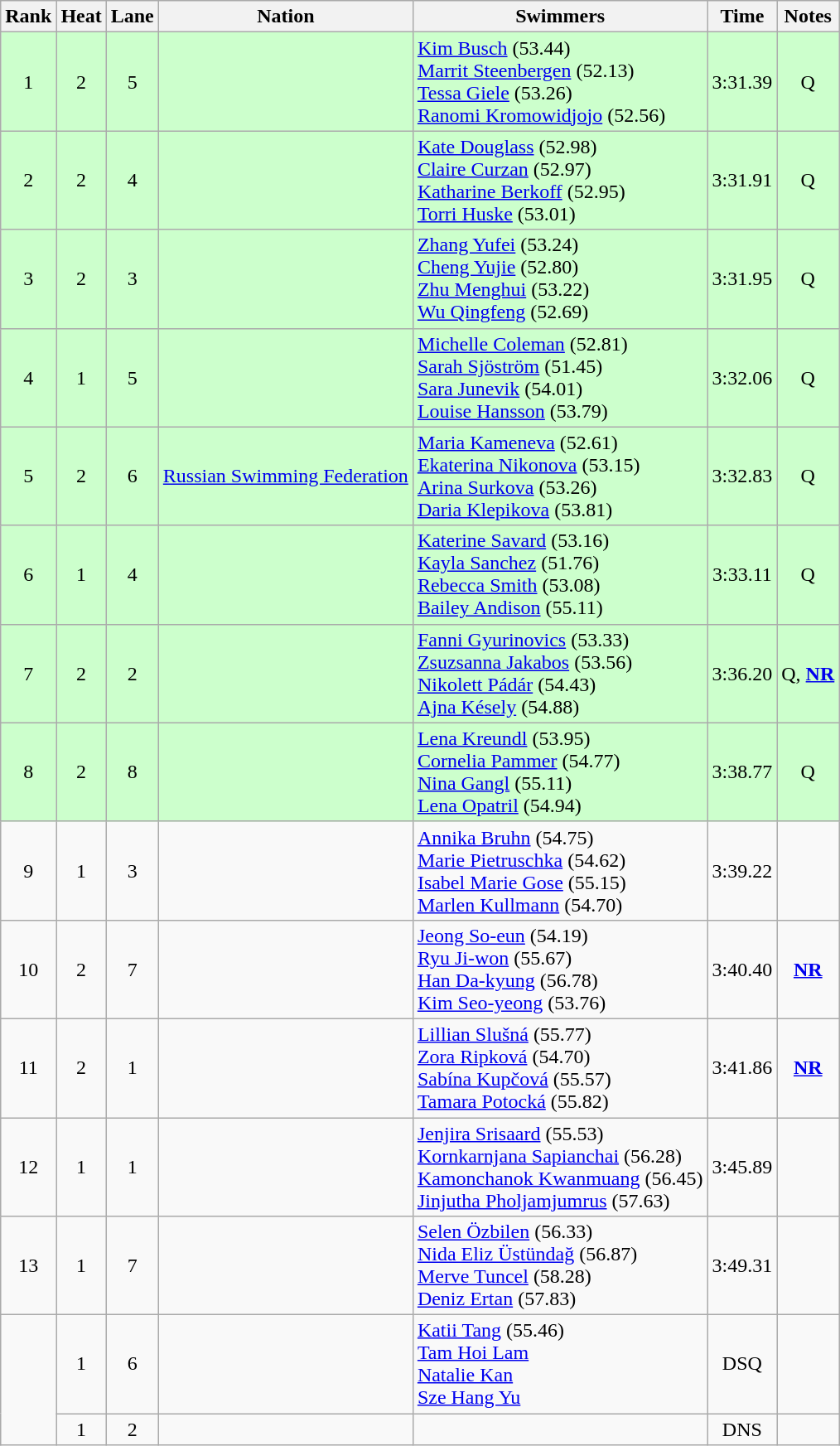<table class="wikitable sortable" style="text-align:center">
<tr>
<th>Rank</th>
<th>Heat</th>
<th>Lane</th>
<th>Nation</th>
<th>Swimmers</th>
<th>Time</th>
<th>Notes</th>
</tr>
<tr bgcolor=ccffcc>
<td>1</td>
<td>2</td>
<td>5</td>
<td align=left></td>
<td align=left><a href='#'>Kim Busch</a> (53.44)<br><a href='#'>Marrit Steenbergen</a> (52.13)<br><a href='#'>Tessa Giele</a> (53.26)<br><a href='#'>Ranomi Kromowidjojo</a> (52.56)</td>
<td>3:31.39</td>
<td>Q</td>
</tr>
<tr bgcolor=ccffcc>
<td>2</td>
<td>2</td>
<td>4</td>
<td align=left></td>
<td align=left><a href='#'>Kate Douglass</a> (52.98)<br><a href='#'>Claire Curzan</a> (52.97)<br><a href='#'>Katharine Berkoff</a> (52.95)<br><a href='#'>Torri Huske</a> (53.01)</td>
<td>3:31.91</td>
<td>Q</td>
</tr>
<tr bgcolor=ccffcc>
<td>3</td>
<td>2</td>
<td>3</td>
<td align=left></td>
<td align=left><a href='#'>Zhang Yufei</a> (53.24)<br><a href='#'>Cheng Yujie</a> (52.80)<br><a href='#'>Zhu Menghui</a> (53.22)<br><a href='#'>Wu Qingfeng</a> (52.69)</td>
<td>3:31.95</td>
<td>Q</td>
</tr>
<tr bgcolor=ccffcc>
<td>4</td>
<td>1</td>
<td>5</td>
<td align=left></td>
<td align=left><a href='#'>Michelle Coleman</a> (52.81)<br><a href='#'>Sarah Sjöström</a> (51.45)<br><a href='#'>Sara Junevik</a> (54.01)<br><a href='#'>Louise Hansson</a> (53.79)</td>
<td>3:32.06</td>
<td>Q</td>
</tr>
<tr bgcolor=ccffcc>
<td>5</td>
<td>2</td>
<td>6</td>
<td align=left> <a href='#'>Russian Swimming Federation</a></td>
<td align=left><a href='#'>Maria Kameneva</a> (52.61)<br><a href='#'>Ekaterina Nikonova</a> (53.15)<br><a href='#'>Arina Surkova</a> (53.26)<br><a href='#'>Daria Klepikova</a> (53.81)</td>
<td>3:32.83</td>
<td>Q</td>
</tr>
<tr bgcolor=ccffcc>
<td>6</td>
<td>1</td>
<td>4</td>
<td align=left></td>
<td align=left><a href='#'>Katerine Savard</a> (53.16)<br><a href='#'>Kayla Sanchez</a> (51.76)<br><a href='#'>Rebecca Smith</a> (53.08)<br><a href='#'>Bailey Andison</a> (55.11)</td>
<td>3:33.11</td>
<td>Q</td>
</tr>
<tr bgcolor=ccffcc>
<td>7</td>
<td>2</td>
<td>2</td>
<td align=left></td>
<td align=left><a href='#'>Fanni Gyurinovics</a> (53.33)<br><a href='#'>Zsuzsanna Jakabos</a> (53.56)<br><a href='#'>Nikolett Pádár</a> (54.43)<br><a href='#'>Ajna Késely</a> (54.88)</td>
<td>3:36.20</td>
<td>Q, <strong><a href='#'>NR</a></strong></td>
</tr>
<tr bgcolor=ccffcc>
<td>8</td>
<td>2</td>
<td>8</td>
<td align=left></td>
<td align=left><a href='#'>Lena Kreundl</a> (53.95)<br><a href='#'>Cornelia Pammer</a> (54.77)<br><a href='#'>Nina Gangl</a> (55.11)<br><a href='#'>Lena Opatril</a> (54.94)</td>
<td>3:38.77</td>
<td>Q</td>
</tr>
<tr>
<td>9</td>
<td>1</td>
<td>3</td>
<td align=left></td>
<td align=left><a href='#'>Annika Bruhn</a> (54.75)<br><a href='#'>Marie Pietruschka</a> (54.62)<br><a href='#'>Isabel Marie Gose</a> (55.15)<br><a href='#'>Marlen Kullmann</a> (54.70)</td>
<td>3:39.22</td>
<td></td>
</tr>
<tr>
<td>10</td>
<td>2</td>
<td>7</td>
<td align=left></td>
<td align=left><a href='#'>Jeong So-eun</a> (54.19)<br><a href='#'>Ryu Ji-won</a> (55.67)<br><a href='#'>Han Da-kyung</a> (56.78)<br><a href='#'>Kim Seo-yeong</a> (53.76)</td>
<td>3:40.40</td>
<td><strong><a href='#'>NR</a></strong></td>
</tr>
<tr>
<td>11</td>
<td>2</td>
<td>1</td>
<td align=left></td>
<td align=left><a href='#'>Lillian Slušná</a> (55.77)<br><a href='#'>Zora Ripková</a> (54.70)<br><a href='#'>Sabína Kupčová</a> (55.57)<br><a href='#'>Tamara Potocká</a> (55.82)</td>
<td>3:41.86</td>
<td><strong><a href='#'>NR</a></strong></td>
</tr>
<tr>
<td>12</td>
<td>1</td>
<td>1</td>
<td align=left></td>
<td align=left><a href='#'>Jenjira Srisaard</a> (55.53)<br><a href='#'>Kornkarnjana Sapianchai</a> (56.28)<br><a href='#'>Kamonchanok Kwanmuang</a> (56.45)<br><a href='#'>Jinjutha Pholjamjumrus</a> (57.63)</td>
<td>3:45.89</td>
<td></td>
</tr>
<tr>
<td>13</td>
<td>1</td>
<td>7</td>
<td align=left></td>
<td align=left><a href='#'>Selen Özbilen</a> (56.33)<br><a href='#'>Nida Eliz Üstündağ</a> (56.87)<br><a href='#'>Merve Tuncel</a> (58.28)<br><a href='#'>Deniz Ertan</a> (57.83)</td>
<td>3:49.31</td>
<td></td>
</tr>
<tr>
<td rowspan=2></td>
<td>1</td>
<td>6</td>
<td align=left></td>
<td align=left><a href='#'>Katii Tang</a> (55.46)<br><a href='#'>Tam Hoi Lam</a><br><a href='#'>Natalie Kan</a><br><a href='#'>Sze Hang Yu</a></td>
<td>DSQ</td>
<td></td>
</tr>
<tr>
<td>1</td>
<td>2</td>
<td align=left></td>
<td align=left></td>
<td>DNS</td>
<td></td>
</tr>
</table>
